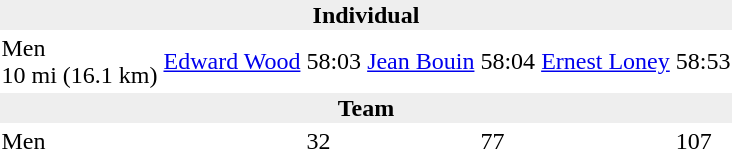<table>
<tr>
<td colspan=7 bgcolor=#eeeeee style=text-align:center;><strong>Individual</strong></td>
</tr>
<tr>
<td>Men<br>10 mi (16.1 km)</td>
<td><a href='#'>Edward Wood</a><br></td>
<td>58:03</td>
<td><a href='#'>Jean Bouin</a><br></td>
<td>58:04</td>
<td><a href='#'>Ernest Loney</a><br></td>
<td>58:53</td>
</tr>
<tr>
<td colspan=7 bgcolor=#eeeeee style=text-align:center;><strong>Team</strong></td>
</tr>
<tr>
<td>Men</td>
<td></td>
<td>32</td>
<td></td>
<td>77</td>
<td></td>
<td>107</td>
</tr>
</table>
